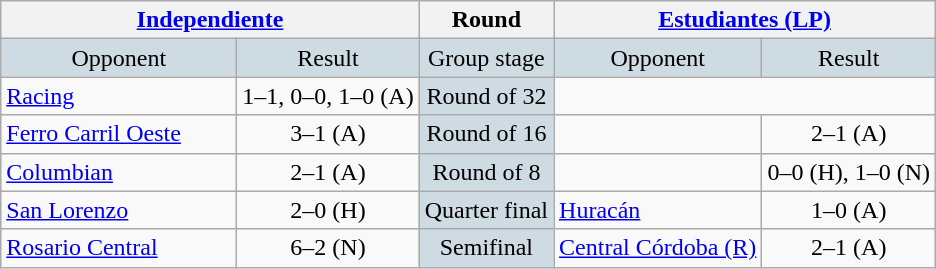<table class="wikitable" style="text-align:center;">
<tr>
<th colspan=3 width=200px><a href='#'>Independiente</a></th>
<th>Round</th>
<th colspan=3 width=200px><a href='#'>Estudiantes (LP)</a></th>
</tr>
<tr bgcolor= #CFDBE2>
<td width= 150px>Opponent</td>
<td colspan=2>Result</td>
<td>Group stage</td>
<td width= px>Opponent</td>
<td colspan=2>Result</td>
</tr>
<tr>
<td align=left><a href='#'>Racing</a></td>
<td colspan=2>1–1, 0–0, 1–0 (A)</td>
<td bgcolor= #CFDBE2>Round of 32</td>
<td colspan=3></td>
</tr>
<tr>
<td align=left><a href='#'>Ferro Carril Oeste</a></td>
<td colspan=2>3–1  (A)</td>
<td bgcolor= #CFDBE2>Round of 16</td>
<td></td>
<td colspan=2>2–1  (A)</td>
</tr>
<tr>
<td align=left><a href='#'>Columbian</a></td>
<td colspan=2>2–1 (A)</td>
<td bgcolor= #CFDBE2>Round of 8</td>
<td></td>
<td colspan=2>0–0 (H), 1–0 (N) </td>
</tr>
<tr>
<td align=left><a href='#'>San Lorenzo</a></td>
<td colspan=2>2–0 (H)</td>
<td bgcolor= #CFDBE2>Quarter final</td>
<td align=left><a href='#'>Huracán</a></td>
<td colspan=2>1–0  (A)</td>
</tr>
<tr>
<td align=left><a href='#'>Rosario Central</a></td>
<td colspan=2>6–2 (N) </td>
<td bgcolor= #CFDBE2>Semifinal</td>
<td align=left><a href='#'>Central Córdoba (R)</a></td>
<td colspan=2>2–1  (A)</td>
</tr>
</table>
